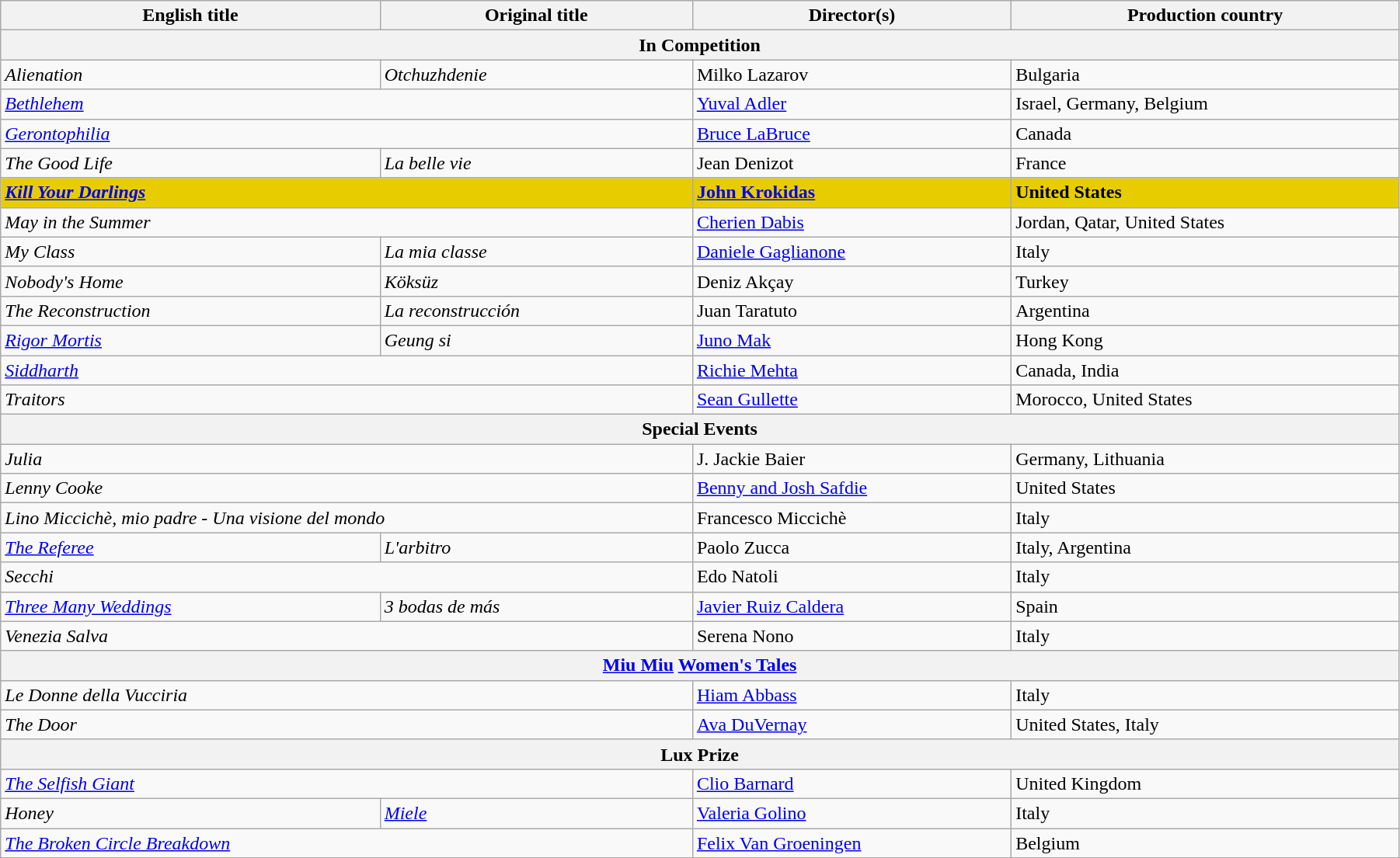<table class="wikitable" style="width:95%; margin-bottom:0px">
<tr>
<th>English title</th>
<th>Original title</th>
<th>Director(s)</th>
<th>Production country</th>
</tr>
<tr>
<th colspan="4">In Competition</th>
</tr>
<tr>
<td><em>Alienation</em></td>
<td><em>Otchuzhdenie</em></td>
<td data-sort-value="Lazarov">Milko Lazarov</td>
<td>Bulgaria</td>
</tr>
<tr>
<td colspan=2><em><a href='#'>Bethlehem</a></em></td>
<td data-sort-value="Adler"><a href='#'>Yuval Adler</a></td>
<td>Israel, Germany, Belgium</td>
</tr>
<tr>
<td colspan=2><em><a href='#'>Gerontophilia</a></em></td>
<td data-sort-value="LaBruce"><a href='#'>Bruce LaBruce</a></td>
<td>Canada</td>
</tr>
<tr>
<td data-sort-value="Good"><em>The Good Life</em></td>
<td data-sort-value="Belle"><em>La belle vie</em></td>
<td data-sort-value="Denizot">Jean Denizot</td>
<td>France</td>
</tr>
<tr style="background:#E7CD00;">
<td colspan=2><em><a href='#'><strong>Kill Your Darlings</strong></a></em></td>
<td data-sort-value="Krokidas"><strong><a href='#'>John Krokidas</a></strong></td>
<td><strong>United States</strong></td>
</tr>
<tr>
<td colspan=2><em>May in the Summer</em></td>
<td data-sort-value="Dabis"><a href='#'>Cherien Dabis</a></td>
<td>Jordan, Qatar, United States</td>
</tr>
<tr>
<td><em>My Class</em></td>
<td data-sort-value="Mia"><em>La mia classe</em></td>
<td data-sort-value="Gaglianone"><a href='#'>Daniele Gaglianone</a></td>
<td>Italy</td>
</tr>
<tr>
<td><em>Nobody's Home</em></td>
<td><em>Köksüz</em></td>
<td data-sort-value="Akcay">Deniz Akçay</td>
<td>Turkey</td>
</tr>
<tr>
<td data-sort-value="Reconstruction"><em>The Reconstruction</em></td>
<td data-sort-value="Reconstruccion"><em>La reconstrucción</em></td>
<td data-sort-value="Taratuto">Juan Taratuto</td>
<td>Argentina</td>
</tr>
<tr>
<td><em><a href='#'>Rigor Mortis</a></em></td>
<td><em>Geung si</em></td>
<td data-sort-value="Mak"><a href='#'>Juno Mak</a></td>
<td>Hong Kong</td>
</tr>
<tr>
<td colspan=2><em><a href='#'>Siddharth</a></em></td>
<td data-sort-value="Mehta"><a href='#'>Richie Mehta</a></td>
<td>Canada, India</td>
</tr>
<tr>
<td colspan=2><em>Traitors</em></td>
<td data-sort-value="Gullette"><a href='#'>Sean Gullette</a></td>
<td>Morocco, United States</td>
</tr>
<tr>
<th colspan="4">Special Events</th>
</tr>
<tr>
<td colspan="2"><em>Julia</em></td>
<td>J. Jackie Baier</td>
<td>Germany, Lithuania</td>
</tr>
<tr>
<td colspan="2"><em>Lenny Cooke</em></td>
<td><a href='#'>Benny and Josh Safdie</a></td>
<td>United States</td>
</tr>
<tr>
<td colspan="2"><em>Lino Miccichè, mio padre - Una visione del mondo</em></td>
<td>Francesco Miccichè</td>
<td>Italy</td>
</tr>
<tr>
<td><em><a href='#'>The Referee</a></em></td>
<td><em>L'arbitro</em></td>
<td>Paolo Zucca</td>
<td>Italy, Argentina</td>
</tr>
<tr>
<td colspan="2"><em>Secchi</em></td>
<td>Edo Natoli</td>
<td>Italy</td>
</tr>
<tr>
<td><em><a href='#'>Three Many Weddings</a></em></td>
<td><em>3 bodas de más</em></td>
<td><a href='#'>Javier Ruiz Caldera</a></td>
<td>Spain</td>
</tr>
<tr>
<td colspan="2"><em>Venezia Salva</em></td>
<td>Serena Nono</td>
<td>Italy</td>
</tr>
<tr>
<th colspan="4"><a href='#'>Miu Miu</a> <a href='#'>Women's Tales</a></th>
</tr>
<tr>
<td colspan="2"><em>Le Donne della Vucciria</em></td>
<td><a href='#'>Hiam Abbass</a></td>
<td>Italy</td>
</tr>
<tr>
<td colspan="2"><em>The Door</em></td>
<td><a href='#'>Ava DuVernay</a></td>
<td>United States, Italy</td>
</tr>
<tr>
<th colspan="4">Lux Prize</th>
</tr>
<tr>
<td colspan="2"><em><a href='#'>The Selfish Giant</a></em></td>
<td><a href='#'>Clio Barnard</a></td>
<td>United Kingdom</td>
</tr>
<tr>
<td><em>Honey</em></td>
<td><em><a href='#'>Miele</a></em></td>
<td><a href='#'>Valeria Golino</a></td>
<td>Italy</td>
</tr>
<tr>
<td colspan="2"><em><a href='#'>The Broken Circle Breakdown</a></em></td>
<td><a href='#'>Felix Van Groeningen</a></td>
<td>Belgium</td>
</tr>
</table>
